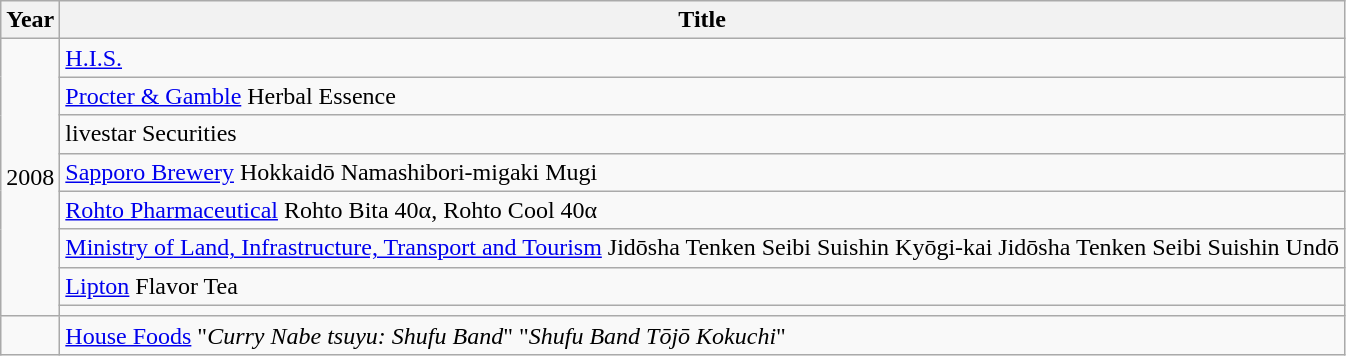<table class="wikitable">
<tr>
<th>Year</th>
<th>Title</th>
</tr>
<tr>
<td rowspan="8">2008</td>
<td><a href='#'>H.I.S.</a></td>
</tr>
<tr>
<td><a href='#'>Procter & Gamble</a> Herbal Essence</td>
</tr>
<tr>
<td>livestar Securities</td>
</tr>
<tr>
<td><a href='#'>Sapporo Brewery</a> Hokkaidō Namashibori-migaki Mugi</td>
</tr>
<tr>
<td><a href='#'>Rohto Pharmaceutical</a> Rohto Bita 40α, Rohto Cool 40α</td>
</tr>
<tr>
<td><a href='#'>Ministry of Land, Infrastructure, Transport and Tourism</a> Jidōsha Tenken Seibi Suishin Kyōgi-kai Jidōsha Tenken Seibi Suishin Undō</td>
</tr>
<tr>
<td><a href='#'>Lipton</a> Flavor Tea</td>
</tr>
<tr>
<td></td>
</tr>
<tr>
<td></td>
<td><a href='#'>House Foods</a> "<em>Curry Nabe tsuyu: Shufu Band</em>" "<em>Shufu Band Tōjō Kokuchi</em>"</td>
</tr>
</table>
